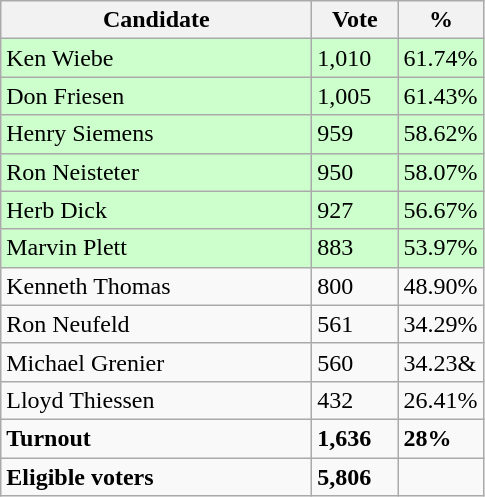<table class="wikitable">
<tr>
<th bgcolor="#DDDDFF" width="200px">Candidate</th>
<th bgcolor="#DDDDFF" width="50px">Vote</th>
<th bgcolor="#DDDDFF" width="50px">%</th>
</tr>
<tr style="text-align:left; background:#cfc;">
<td>Ken Wiebe</td>
<td>1,010</td>
<td>61.74%</td>
</tr>
<tr style="text-align:left; background:#cfc;">
<td>Don Friesen</td>
<td>1,005</td>
<td>61.43%</td>
</tr>
<tr style="text-align:left; background:#cfc;">
<td>Henry Siemens</td>
<td>959</td>
<td>58.62%</td>
</tr>
<tr style="text-align:left; background:#cfc;">
<td>Ron Neisteter</td>
<td>950</td>
<td>58.07%</td>
</tr>
<tr style="text-align:left; background:#cfc;">
<td>Herb Dick</td>
<td>927</td>
<td>56.67%</td>
</tr>
<tr style="text-align:left; background:#cfc;">
<td>Marvin Plett</td>
<td>883</td>
<td>53.97%</td>
</tr>
<tr>
<td>Kenneth Thomas</td>
<td>800</td>
<td>48.90%</td>
</tr>
<tr>
<td>Ron Neufeld</td>
<td>561</td>
<td>34.29%</td>
</tr>
<tr>
<td>Michael Grenier</td>
<td>560</td>
<td>34.23&</td>
</tr>
<tr>
<td>Lloyd Thiessen</td>
<td>432</td>
<td>26.41%</td>
</tr>
<tr>
<td><strong>Turnout</strong></td>
<td><strong>1,636</strong></td>
<td><strong>28%</strong></td>
</tr>
<tr>
<td><strong>Eligible voters</strong></td>
<td><strong>5,806</strong></td>
<td></td>
</tr>
</table>
